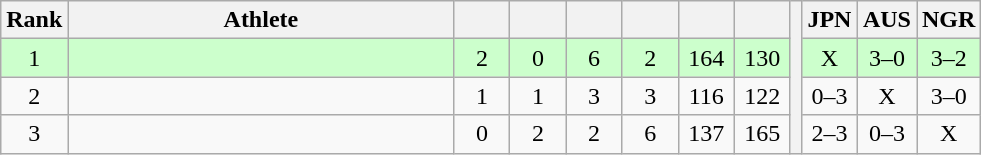<table class="wikitable" style="text-align:center">
<tr>
<th>Rank</th>
<th width=250>Athlete</th>
<th width=30></th>
<th width=30></th>
<th width=30></th>
<th width=30></th>
<th width=30></th>
<th width=30></th>
<th rowspan=4></th>
<th width=30>JPN</th>
<th width=30>AUS</th>
<th width=30>NGR</th>
</tr>
<tr style="background-color:#ccffcc;">
<td>1</td>
<td align=left></td>
<td>2</td>
<td>0</td>
<td>6</td>
<td>2</td>
<td>164</td>
<td>130</td>
<td>X</td>
<td>3–0</td>
<td>3–2</td>
</tr>
<tr>
<td>2</td>
<td align=left></td>
<td>1</td>
<td>1</td>
<td>3</td>
<td>3</td>
<td>116</td>
<td>122</td>
<td>0–3</td>
<td>X</td>
<td>3–0</td>
</tr>
<tr>
<td>3</td>
<td align=left></td>
<td>0</td>
<td>2</td>
<td>2</td>
<td>6</td>
<td>137</td>
<td>165</td>
<td>2–3</td>
<td>0–3</td>
<td>X</td>
</tr>
</table>
